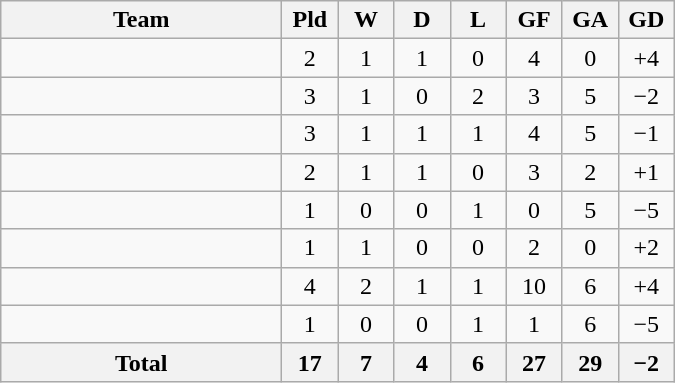<table class="wikitable sortable" style="text-align: center;">
<tr>
<th width=180>Team</th>
<th width=30>Pld</th>
<th width=30>W</th>
<th width=30>D</th>
<th width=30>L</th>
<th width=30>GF</th>
<th width=30>GA</th>
<th width=30>GD</th>
</tr>
<tr>
<td align="left"></td>
<td>2</td>
<td>1</td>
<td>1</td>
<td>0</td>
<td>4</td>
<td>0</td>
<td>+4</td>
</tr>
<tr>
<td align="left"></td>
<td>3</td>
<td>1</td>
<td>0</td>
<td>2</td>
<td>3</td>
<td>5</td>
<td>−2</td>
</tr>
<tr>
<td align="left"></td>
<td>3</td>
<td>1</td>
<td>1</td>
<td>1</td>
<td>4</td>
<td>5</td>
<td>−1</td>
</tr>
<tr>
<td align="left"></td>
<td>2</td>
<td>1</td>
<td>1</td>
<td>0</td>
<td>3</td>
<td>2</td>
<td>+1</td>
</tr>
<tr>
<td align="left"></td>
<td>1</td>
<td>0</td>
<td>0</td>
<td>1</td>
<td>0</td>
<td>5</td>
<td>−5</td>
</tr>
<tr>
<td align="left"></td>
<td>1</td>
<td>1</td>
<td>0</td>
<td>0</td>
<td>2</td>
<td>0</td>
<td>+2</td>
</tr>
<tr>
<td align="left"></td>
<td>4</td>
<td>2</td>
<td>1</td>
<td>1</td>
<td>10</td>
<td>6</td>
<td>+4</td>
</tr>
<tr>
<td align="left"></td>
<td>1</td>
<td>0</td>
<td>0</td>
<td>1</td>
<td>1</td>
<td>6</td>
<td>−5</td>
</tr>
<tr>
<th>Total</th>
<th>17</th>
<th>7</th>
<th>4</th>
<th>6</th>
<th>27</th>
<th>29</th>
<th>−2</th>
</tr>
</table>
